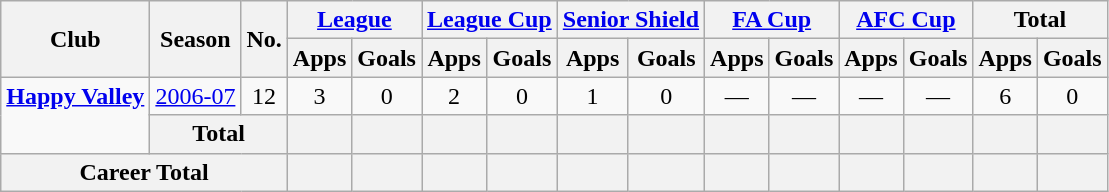<table class="wikitable" style="text-align: center;">
<tr>
<th rowspan="2">Club</th>
<th rowspan="2">Season</th>
<th rowspan="2">No.</th>
<th colspan="2"><a href='#'>League</a></th>
<th colspan="2"><a href='#'>League Cup</a></th>
<th colspan="2"><a href='#'>Senior Shield</a></th>
<th colspan="2"><a href='#'>FA Cup</a></th>
<th colspan="2"><a href='#'>AFC Cup</a></th>
<th colspan="2">Total</th>
</tr>
<tr>
<th>Apps</th>
<th>Goals</th>
<th>Apps</th>
<th>Goals</th>
<th>Apps</th>
<th>Goals</th>
<th>Apps</th>
<th>Goals</th>
<th>Apps</th>
<th>Goals</th>
<th>Apps</th>
<th>Goals</th>
</tr>
<tr>
<td rowspan="2" valign="top"><strong><a href='#'>Happy Valley</a></strong></td>
<td><a href='#'>2006-07</a></td>
<td>12</td>
<td>3</td>
<td>0</td>
<td>2</td>
<td>0</td>
<td>1</td>
<td>0</td>
<td>—</td>
<td>—</td>
<td>—</td>
<td>—</td>
<td>6</td>
<td>0</td>
</tr>
<tr>
<th colspan="2">Total</th>
<th></th>
<th></th>
<th></th>
<th></th>
<th></th>
<th></th>
<th></th>
<th></th>
<th></th>
<th></th>
<th></th>
<th></th>
</tr>
<tr>
<th colspan="3">Career Total</th>
<th></th>
<th></th>
<th></th>
<th></th>
<th></th>
<th></th>
<th></th>
<th></th>
<th></th>
<th></th>
<th></th>
<th></th>
</tr>
</table>
